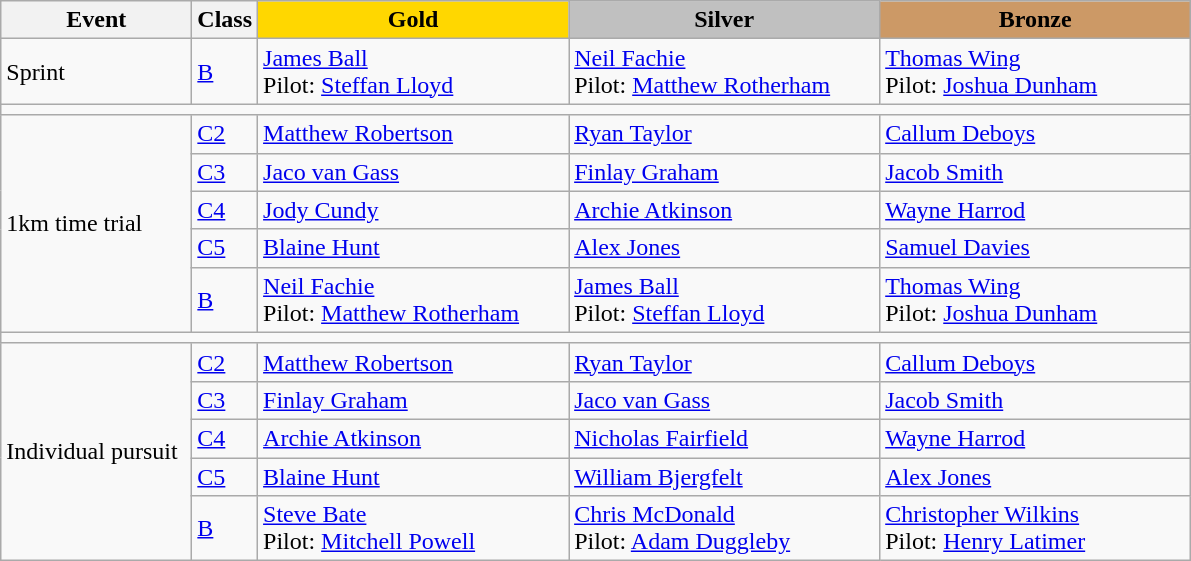<table class="wikitable" style="font-size:100%">
<tr>
<th width=120>Event</th>
<th width=20>Class</th>
<th width=200 style="background-color: gold;">Gold</th>
<th width=200 style="background-color: silver;">Silver</th>
<th width=200 style="background-color: #cc9966;">Bronze</th>
</tr>
<tr>
<td>Sprint</td>
<td><a href='#'>B</a></td>
<td><a href='#'>James Ball</a><br>Pilot: <a href='#'>Steffan Lloyd</a></td>
<td><a href='#'>Neil Fachie</a><br>Pilot: <a href='#'>Matthew Rotherham</a></td>
<td><a href='#'>Thomas Wing</a><br>Pilot: <a href='#'>Joshua Dunham</a></td>
</tr>
<tr>
<td colspan=5></td>
</tr>
<tr>
<td rowspan=5>1km time trial</td>
<td><a href='#'>C2</a></td>
<td><a href='#'>Matthew Robertson</a></td>
<td><a href='#'>Ryan Taylor</a></td>
<td><a href='#'>Callum Deboys</a></td>
</tr>
<tr>
<td><a href='#'>C3</a></td>
<td><a href='#'>Jaco van Gass</a></td>
<td><a href='#'>Finlay Graham</a></td>
<td><a href='#'>Jacob Smith</a></td>
</tr>
<tr>
<td><a href='#'>C4</a></td>
<td><a href='#'>Jody Cundy</a></td>
<td><a href='#'>Archie Atkinson</a></td>
<td><a href='#'>Wayne Harrod</a></td>
</tr>
<tr>
<td><a href='#'>C5</a></td>
<td><a href='#'>Blaine Hunt</a></td>
<td><a href='#'>Alex Jones</a></td>
<td><a href='#'>Samuel Davies</a></td>
</tr>
<tr>
<td><a href='#'>B</a></td>
<td><a href='#'>Neil Fachie</a><br>Pilot: <a href='#'>Matthew Rotherham</a></td>
<td><a href='#'>James Ball</a><br>Pilot: <a href='#'>Steffan Lloyd</a></td>
<td><a href='#'>Thomas Wing</a><br>Pilot: <a href='#'>Joshua Dunham</a></td>
</tr>
<tr>
<td colspan=5></td>
</tr>
<tr>
<td rowspan=5>Individual pursuit</td>
<td><a href='#'>C2</a></td>
<td><a href='#'>Matthew Robertson</a></td>
<td><a href='#'>Ryan Taylor</a></td>
<td><a href='#'>Callum Deboys</a></td>
</tr>
<tr>
<td><a href='#'>C3</a></td>
<td><a href='#'>Finlay Graham</a></td>
<td><a href='#'>Jaco van Gass</a></td>
<td><a href='#'>Jacob Smith</a></td>
</tr>
<tr>
<td><a href='#'>C4</a></td>
<td><a href='#'>Archie Atkinson</a></td>
<td><a href='#'>Nicholas Fairfield</a></td>
<td><a href='#'>Wayne Harrod</a></td>
</tr>
<tr>
<td><a href='#'>C5</a></td>
<td><a href='#'>Blaine Hunt</a></td>
<td><a href='#'>William Bjergfelt</a></td>
<td><a href='#'>Alex Jones</a></td>
</tr>
<tr>
<td><a href='#'>B</a></td>
<td><a href='#'>Steve Bate</a><br>Pilot: <a href='#'>Mitchell Powell</a></td>
<td><a href='#'>Chris McDonald</a><br>Pilot: <a href='#'>Adam Duggleby</a></td>
<td><a href='#'>Christopher Wilkins</a><br>Pilot: <a href='#'>Henry Latimer</a></td>
</tr>
</table>
